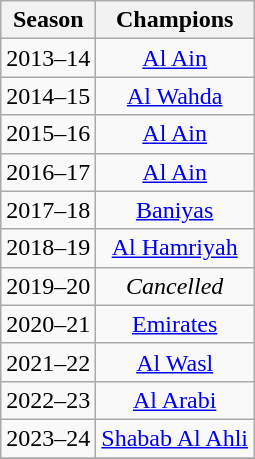<table class="wikitable">
<tr>
<th>Season</th>
<th>Champions</th>
</tr>
<tr>
<td>2013–14</td>
<td style="text-align:center;"><a href='#'>Al Ain</a></td>
</tr>
<tr>
<td>2014–15</td>
<td style="text-align:center;"><a href='#'>Al Wahda</a></td>
</tr>
<tr>
<td>2015–16</td>
<td style="text-align:center;"><a href='#'>Al Ain</a></td>
</tr>
<tr>
<td>2016–17</td>
<td style="text-align:center;"><a href='#'>Al Ain</a></td>
</tr>
<tr>
<td>2017–18</td>
<td style="text-align:center;"><a href='#'>Baniyas</a></td>
</tr>
<tr>
<td>2018–19</td>
<td style="text-align:center;"><a href='#'>Al Hamriyah</a></td>
</tr>
<tr>
<td>2019–20</td>
<td style="text-align:center;"><em>Cancelled</em></td>
</tr>
<tr>
<td>2020–21</td>
<td style="text-align:center;"><a href='#'>Emirates</a></td>
</tr>
<tr>
<td>2021–22</td>
<td style="text-align:center;"><a href='#'>Al Wasl</a></td>
</tr>
<tr>
<td>2022–23</td>
<td style="text-align:center;"><a href='#'>Al Arabi</a></td>
</tr>
<tr>
<td>2023–24</td>
<td style="text-align:center;"><a href='#'>Shabab Al Ahli</a></td>
</tr>
<tr>
</tr>
</table>
